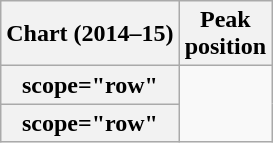<table class="wikitable sortable plainrowheaders" style="text-align:center;">
<tr>
<th scope="col">Chart (2014–15)</th>
<th scope="col">Peak<br>position</th>
</tr>
<tr>
<th>scope="row"</th>
</tr>
<tr>
<th>scope="row"</th>
</tr>
</table>
